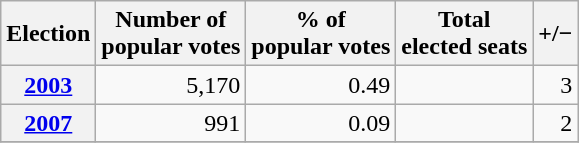<table class="wikitable" style="text-align: right;">
<tr align=center>
<th>Election</th>
<th>Number of<br>popular votes</th>
<th>% of<br>popular votes</th>
<th>Total<br>elected seats</th>
<th>+/−</th>
</tr>
<tr>
<th><a href='#'>2003</a></th>
<td>5,170</td>
<td>0.49</td>
<td></td>
<td>3</td>
</tr>
<tr>
<th><a href='#'>2007</a></th>
<td>991</td>
<td>0.09</td>
<td></td>
<td>2</td>
</tr>
<tr>
</tr>
</table>
